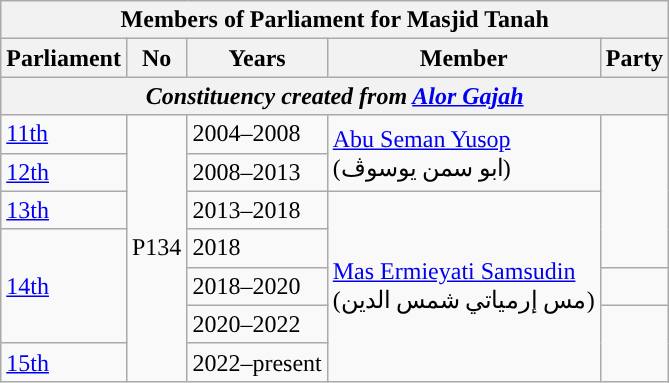<table class=wikitable>
<tr>
<th colspan="5">Members of Parliament for Masjid Tanah</th>
</tr>
<tr>
<th>Parliament</th>
<th>No</th>
<th>Years</th>
<th>Member</th>
<th>Party</th>
</tr>
<tr>
<th colspan="5" align="center"><em>Constituency created from <a href='#'>Alor Gajah</a></em></th>
</tr>
<tr>
<td><a href='#'>11th</a></td>
<td rowspan="7">P134</td>
<td>2004–2008</td>
<td rowspan=2><a href='#'>Abu Seman Yusop</a> <br> (ابو سمن يوسوڤ)</td>
<td rowspan=4></td>
</tr>
<tr>
<td><a href='#'>12th</a></td>
<td>2008–2013</td>
</tr>
<tr>
<td><a href='#'>13th</a></td>
<td>2013–2018</td>
<td rowspan="5"><a href='#'>Mas Ermieyati Samsudin</a>  <br>(مس إرمياتي شمس الدين‎)</td>
</tr>
<tr>
<td rowspan=3><a href='#'>14th</a></td>
<td>2018</td>
</tr>
<tr>
<td>2018–2020</td>
<td></td>
</tr>
<tr>
<td>2020–2022</td>
<td rowspan="2"></td>
</tr>
<tr>
<td><a href='#'>15th</a></td>
<td>2022–present</td>
</tr>
</table>
